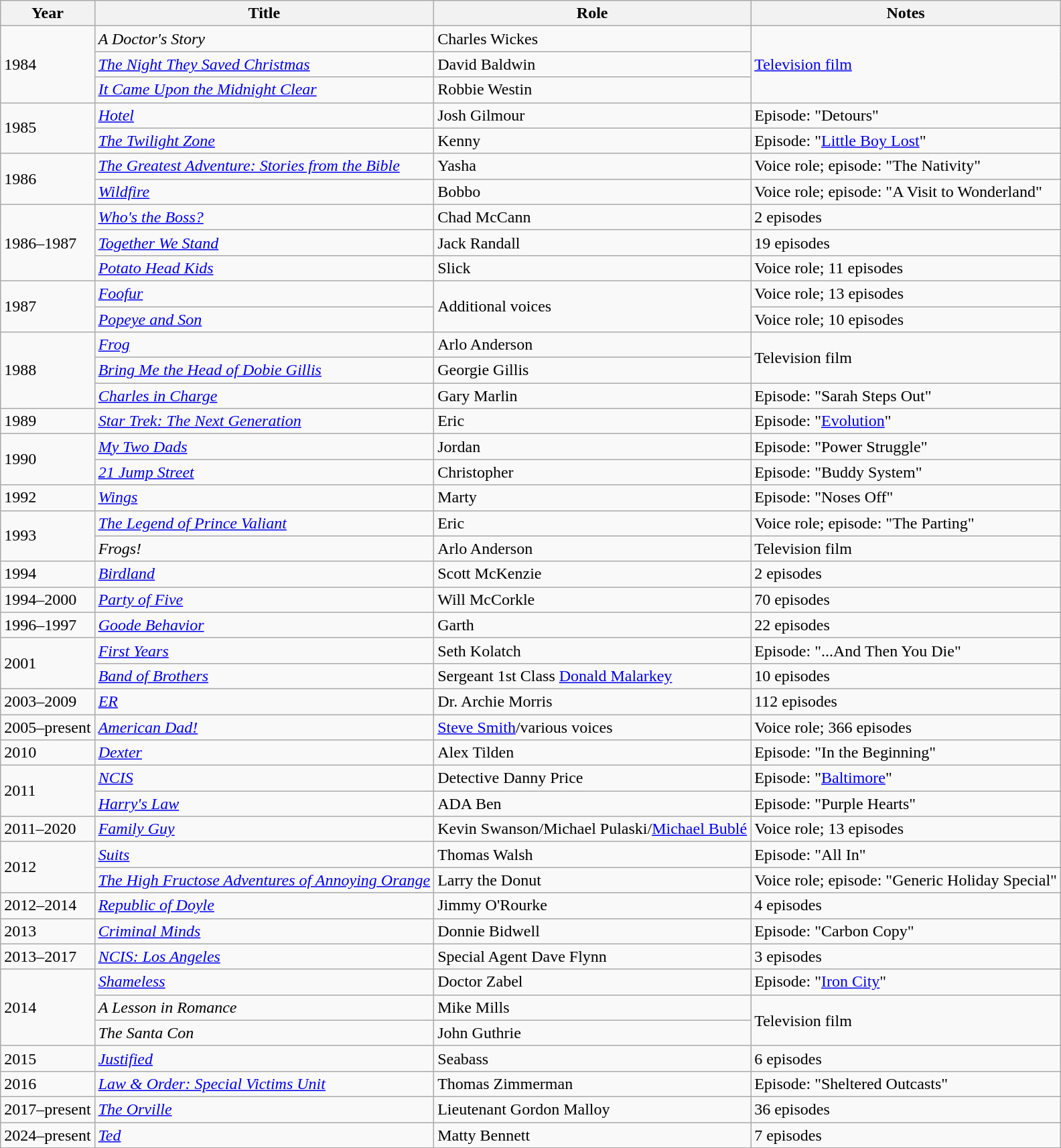<table class="wikitable sortable" | border="2" cellpadding="4" background: #f9f9f9;>
<tr>
<th>Year</th>
<th>Title</th>
<th>Role</th>
<th class="unsortable">Notes</th>
</tr>
<tr>
<td rowspan=3>1984</td>
<td><em>A Doctor's Story</em></td>
<td>Charles Wickes</td>
<td rowspan="3"><a href='#'>Television film</a></td>
</tr>
<tr>
<td><em><a href='#'>The Night They Saved Christmas</a></em></td>
<td>David Baldwin</td>
</tr>
<tr>
<td><em><a href='#'>It Came Upon the Midnight Clear</a></em></td>
<td>Robbie Westin</td>
</tr>
<tr>
<td rowspan="2">1985</td>
<td><em><a href='#'>Hotel</a></em></td>
<td>Josh Gilmour</td>
<td>Episode: "Detours"</td>
</tr>
<tr>
<td><em><a href='#'>The Twilight Zone</a></em></td>
<td>Kenny</td>
<td>Episode: "<a href='#'>Little Boy Lost</a>"</td>
</tr>
<tr>
<td rowspan="2">1986</td>
<td><em><a href='#'>The Greatest Adventure: Stories from the Bible</a></em></td>
<td>Yasha</td>
<td>Voice role; episode: "The Nativity"</td>
</tr>
<tr>
<td><em><a href='#'>Wildfire</a></em></td>
<td>Bobbo</td>
<td>Voice role; episode: "A Visit to Wonderland"</td>
</tr>
<tr>
<td rowspan="3">1986–1987</td>
<td><em><a href='#'>Who's the Boss?</a></em></td>
<td>Chad McCann</td>
<td>2 episodes</td>
</tr>
<tr>
<td><em><a href='#'>Together We Stand</a></em></td>
<td>Jack Randall</td>
<td>19 episodes</td>
</tr>
<tr>
<td><em><a href='#'>Potato Head Kids</a></em></td>
<td>Slick</td>
<td>Voice role; 11 episodes</td>
</tr>
<tr>
<td rowspan="2">1987</td>
<td><em><a href='#'>Foofur</a></em></td>
<td rowspan="2">Additional voices</td>
<td>Voice role; 13 episodes</td>
</tr>
<tr>
<td><em><a href='#'>Popeye and Son</a></em></td>
<td>Voice role; 10 episodes</td>
</tr>
<tr>
<td rowspan="3">1988</td>
<td><a href='#'><em>Frog</em></a></td>
<td>Arlo Anderson</td>
<td rowspan="2">Television film</td>
</tr>
<tr>
<td><a href='#'><em>Bring Me the Head of Dobie Gillis</em></a></td>
<td>Georgie Gillis</td>
</tr>
<tr>
<td><em><a href='#'>Charles in Charge</a></em></td>
<td>Gary Marlin</td>
<td>Episode: "Sarah Steps Out"</td>
</tr>
<tr>
<td>1989</td>
<td><em><a href='#'>Star Trek: The Next Generation</a></em></td>
<td>Eric</td>
<td>Episode: "<a href='#'>Evolution</a>"</td>
</tr>
<tr>
<td rowspan="2">1990</td>
<td><em><a href='#'>My Two Dads</a></em></td>
<td>Jordan</td>
<td>Episode: "Power Struggle"</td>
</tr>
<tr>
<td><em><a href='#'>21 Jump Street</a></em></td>
<td>Christopher</td>
<td>Episode: "Buddy System"</td>
</tr>
<tr>
<td>1992</td>
<td><em><a href='#'>Wings</a></em></td>
<td>Marty</td>
<td>Episode: "Noses Off"</td>
</tr>
<tr>
<td rowspan="2">1993</td>
<td><em><a href='#'>The Legend of Prince Valiant</a></em></td>
<td>Eric</td>
<td>Voice role; episode: "The Parting"</td>
</tr>
<tr>
<td><em>Frogs!</em></td>
<td>Arlo Anderson</td>
<td>Television film</td>
</tr>
<tr>
<td>1994</td>
<td><em><a href='#'>Birdland</a></em></td>
<td>Scott McKenzie</td>
<td>2 episodes</td>
</tr>
<tr>
<td>1994–2000</td>
<td><em><a href='#'>Party of Five</a></em></td>
<td>Will McCorkle</td>
<td>70 episodes</td>
</tr>
<tr>
<td>1996–1997</td>
<td><em><a href='#'>Goode Behavior</a></em></td>
<td>Garth</td>
<td>22 episodes</td>
</tr>
<tr>
<td rowspan= 2>2001</td>
<td><em><a href='#'>First Years</a></em></td>
<td>Seth Kolatch</td>
<td>Episode: "...And Then You Die"</td>
</tr>
<tr>
<td><em><a href='#'>Band of Brothers</a></em></td>
<td>Sergeant 1st Class <a href='#'>Donald Malarkey</a></td>
<td>10 episodes</td>
</tr>
<tr>
<td>2003–2009</td>
<td><em><a href='#'>ER</a></em></td>
<td>Dr. Archie Morris</td>
<td>112 episodes</td>
</tr>
<tr>
<td>2005–present</td>
<td><em><a href='#'>American Dad!</a></em></td>
<td><a href='#'>Steve Smith</a>/various voices</td>
<td>Voice role; 366 episodes</td>
</tr>
<tr>
<td>2010</td>
<td><em><a href='#'>Dexter</a></em></td>
<td>Alex Tilden</td>
<td>Episode: "In the Beginning"</td>
</tr>
<tr>
<td rowspan= 2>2011</td>
<td><em><a href='#'>NCIS</a></em></td>
<td>Detective Danny Price</td>
<td>Episode: "<a href='#'>Baltimore</a>"</td>
</tr>
<tr>
<td><em><a href='#'>Harry's Law</a></em></td>
<td>ADA Ben</td>
<td>Episode: "Purple Hearts"</td>
</tr>
<tr>
<td>2011–2020</td>
<td><em><a href='#'>Family Guy</a></em></td>
<td>Kevin Swanson/Michael Pulaski/<a href='#'>Michael Bublé</a></td>
<td>Voice role; 13 episodes</td>
</tr>
<tr>
<td rowspan="2">2012</td>
<td><em><a href='#'>Suits</a></em></td>
<td>Thomas Walsh</td>
<td>Episode: "All In"</td>
</tr>
<tr>
<td><em><a href='#'>The High Fructose Adventures of Annoying Orange</a></em></td>
<td>Larry the Donut</td>
<td>Voice role; episode: "Generic Holiday Special"</td>
</tr>
<tr>
<td>2012–2014</td>
<td><em><a href='#'>Republic of Doyle</a></em></td>
<td>Jimmy O'Rourke</td>
<td>4 episodes</td>
</tr>
<tr>
<td>2013</td>
<td><em><a href='#'>Criminal Minds</a></em></td>
<td>Donnie Bidwell</td>
<td>Episode: "Carbon Copy"</td>
</tr>
<tr>
<td>2013–2017</td>
<td><em><a href='#'>NCIS: Los Angeles</a></em></td>
<td>Special Agent Dave Flynn</td>
<td>3 episodes</td>
</tr>
<tr>
<td rowspan="3">2014</td>
<td><em><a href='#'>Shameless</a></em></td>
<td>Doctor Zabel</td>
<td>Episode: "<a href='#'>Iron City</a>"</td>
</tr>
<tr>
<td><em>A Lesson in Romance</em></td>
<td>Mike Mills</td>
<td rowspan="2">Television film</td>
</tr>
<tr>
<td><em>The Santa Con</em></td>
<td>John Guthrie</td>
</tr>
<tr>
<td>2015</td>
<td><a href='#'><em>Justified</em></a></td>
<td>Seabass</td>
<td>6 episodes</td>
</tr>
<tr>
<td>2016</td>
<td><em><a href='#'>Law & Order: Special Victims Unit</a></em></td>
<td>Thomas Zimmerman</td>
<td>Episode: "Sheltered Outcasts"</td>
</tr>
<tr>
<td>2017–present</td>
<td><em><a href='#'>The Orville</a></em></td>
<td>Lieutenant Gordon Malloy</td>
<td>36 episodes</td>
</tr>
<tr>
<td>2024–present</td>
<td><em><a href='#'>Ted</a></em></td>
<td>Matty Bennett</td>
<td>7 episodes</td>
</tr>
</table>
